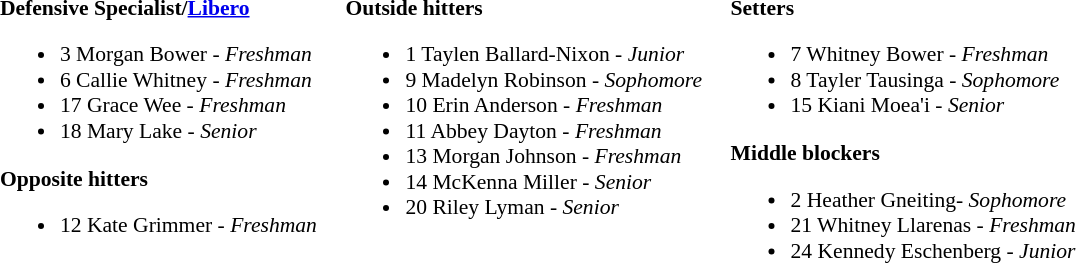<table class="toccolours" style="border-collapse:collapse; font-size:90%;">
<tr>
<td colspan="7" style=></td>
</tr>
<tr>
</tr>
<tr>
<td width="03"> </td>
<td valign="top"><br><strong>Defensive Specialist/<a href='#'>Libero</a></strong><ul><li>3 Morgan Bower - <em>Freshman</em></li><li>6 Callie Whitney - <em>Freshman</em></li><li>17 Grace Wee - <em>Freshman</em></li><li>18 Mary Lake - <em>Senior</em></li></ul><strong>Opposite hitters</strong><ul><li>12 Kate Grimmer - <em>Freshman</em></li></ul></td>
<td width="15"> </td>
<td valign="top"><br><strong>Outside hitters</strong><ul><li>1 Taylen Ballard-Nixon - <em>Junior</em></li><li>9 Madelyn Robinson - <em>Sophomore</em></li><li>10 Erin Anderson - <em>Freshman</em></li><li>11 Abbey Dayton - <em>Freshman</em></li><li>13 Morgan Johnson - <em>Freshman</em></li><li>14 McKenna Miller - <em>Senior</em></li><li>20 Riley Lyman - <em>Senior</em></li></ul></td>
<td width="15"> </td>
<td valign="top"><br><strong>Setters</strong><ul><li>7 Whitney Bower - <em>Freshman</em></li><li>8 Tayler Tausinga - <em>Sophomore</em></li><li>15 Kiani Moea'i - <em> Senior</em></li></ul><strong>Middle blockers</strong><ul><li>2 Heather Gneiting- <em>Sophomore</em></li><li>21 Whitney Llarenas - <em> Freshman</em></li><li>24 Kennedy Eschenberg - <em> Junior</em></li></ul></td>
<td width="20"> </td>
</tr>
</table>
